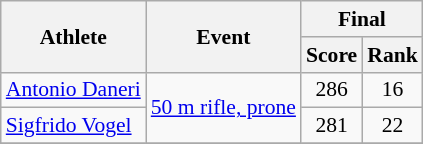<table class="wikitable" style="font-size:90%">
<tr>
<th rowspan="2">Athlete</th>
<th rowspan="2">Event</th>
<th colspan="2">Final</th>
</tr>
<tr>
<th>Score</th>
<th>Rank</th>
</tr>
<tr>
<td><a href='#'>Antonio Daneri</a></td>
<td rowspan=2><a href='#'>50 m rifle, prone</a></td>
<td align="center">286</td>
<td align="center">16</td>
</tr>
<tr>
<td><a href='#'>Sigfrido Vogel</a></td>
<td align="center">281</td>
<td align="center">22</td>
</tr>
<tr>
</tr>
</table>
